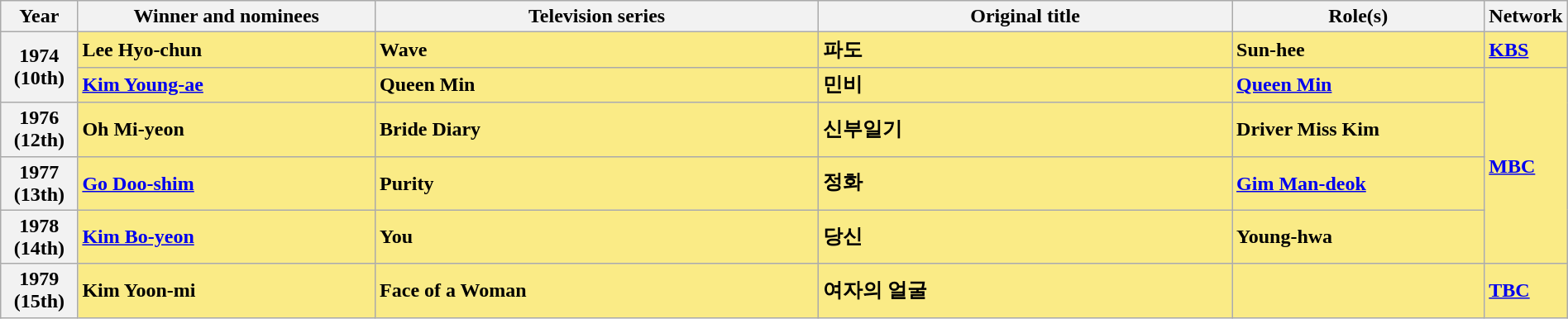<table class="wikitable" style="width:100%;" cellpadding="6">
<tr>
<th style="width:5%;">Year</th>
<th style="width:20%;">Winner and nominees</th>
<th style="width:30%;">Television series</th>
<th style="width:28%;">Original title</th>
<th style="width:20%;">Role(s)</th>
<th style="width:5%;">Network</th>
</tr>
<tr>
<th rowspan="2">1974<br>(10th)</th>
<td style="background:#FAEB86;"><strong>Lee Hyo-chun </strong></td>
<td style="background:#FAEB86;"><strong>Wave</strong></td>
<td style="background:#FAEB86;"><strong>파도</strong></td>
<td style="background:#FAEB86;"><strong>Sun-hee</strong></td>
<td style="background:#FAEB86;"><strong><a href='#'>KBS</a></strong></td>
</tr>
<tr>
<td style="background:#FAEB86;"><strong><a href='#'>Kim Young-ae</a> </strong></td>
<td style="background:#FAEB86;"><strong>Queen Min</strong></td>
<td style="background:#FAEB86;"><strong>민비</strong></td>
<td style="background:#FAEB86;"><strong><a href='#'>Queen Min</a></strong></td>
<td rowspan="4" style="background:#FAEB86;"><strong><a href='#'>MBC</a></strong></td>
</tr>
<tr>
<th>1976<br>(12th)</th>
<td style="background:#FAEB86;"><strong>Oh Mi-yeon </strong></td>
<td style="background:#FAEB86;"><strong>Bride Diary</strong></td>
<td style="background:#FAEB86;"><strong>신부일기</strong></td>
<td style="background:#FAEB86;"><strong>Driver Miss Kim</strong></td>
</tr>
<tr>
<th>1977<br>(13th)</th>
<td style="background:#FAEB86;"><strong><a href='#'>Go Doo-shim</a> </strong></td>
<td style="background:#FAEB86;"><strong>Purity</strong></td>
<td style="background:#FAEB86;"><strong>정화</strong></td>
<td style="background:#FAEB86;"><strong><a href='#'>Gim Man-deok</a></strong></td>
</tr>
<tr>
<th>1978<br>(14th)</th>
<td style="background:#FAEB86;"><strong><a href='#'>Kim Bo-yeon</a> </strong></td>
<td style="background:#FAEB86;"><strong>You</strong></td>
<td style="background:#FAEB86;"><strong>당신</strong></td>
<td style="background:#FAEB86;"><strong>Young-hwa</strong></td>
</tr>
<tr>
<th>1979<br>(15th)</th>
<td rowspan="2" style="background:#FAEB86;"><strong>Kim Yoon-mi </strong></td>
<td style="background:#FAEB86;"><strong>Face of a Woman</strong></td>
<td style="background:#FAEB86;"><strong>여자의 얼굴</strong></td>
<td style="background:#FAEB86;"></td>
<td style="background:#FAEB86;"><strong><a href='#'>TBC</a></strong></td>
</tr>
</table>
